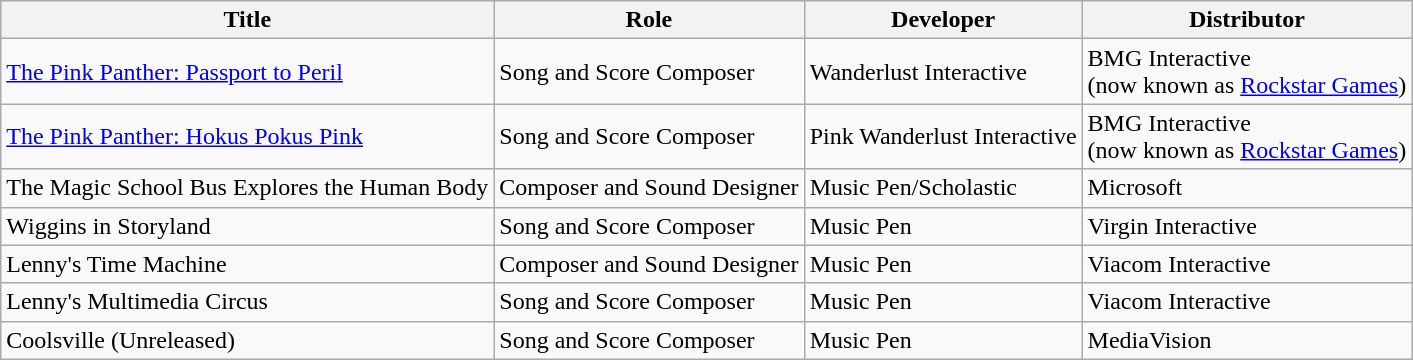<table class="wikitable">
<tr>
<th>Title</th>
<th>Role</th>
<th>Developer</th>
<th>Distributor</th>
</tr>
<tr>
<td><a href='#'>The Pink Panther: Passport to Peril</a></td>
<td>Song and Score Composer</td>
<td>Wanderlust Interactive</td>
<td>BMG Interactive<br>(now known as <a href='#'>Rockstar Games</a>)</td>
</tr>
<tr>
<td><a href='#'>The Pink Panther: Hokus Pokus Pink</a></td>
<td>Song and Score Composer</td>
<td>Pink Wanderlust Interactive</td>
<td>BMG Interactive<br>(now known as <a href='#'>Rockstar Games</a>)</td>
</tr>
<tr>
<td>The Magic School Bus Explores the Human Body</td>
<td>Composer and Sound Designer</td>
<td>Music Pen/Scholastic</td>
<td>Microsoft</td>
</tr>
<tr>
<td>Wiggins in Storyland</td>
<td>Song and Score Composer</td>
<td>Music Pen</td>
<td>Virgin Interactive</td>
</tr>
<tr>
<td>Lenny's Time Machine</td>
<td>Composer and Sound Designer</td>
<td>Music Pen</td>
<td>Viacom Interactive</td>
</tr>
<tr>
<td>Lenny's Multimedia Circus</td>
<td>Song and Score Composer</td>
<td>Music Pen</td>
<td>Viacom Interactive</td>
</tr>
<tr>
<td>Coolsville (Unreleased)</td>
<td>Song and Score Composer</td>
<td>Music Pen</td>
<td>MediaVision</td>
</tr>
</table>
